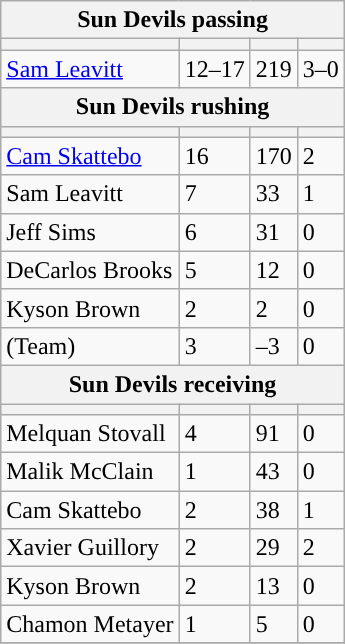<table class="wikitable plainrowheaders">
<tr>
<th colspan="6">Sun Devils passing</th>
</tr>
<tr>
<th scope="col"></th>
<th scope="col"></th>
<th scope="col"></th>
<th scope="col"></th>
</tr>
<tr>
<td><a href='#'>Sam Leavitt</a></td>
<td>12–17</td>
<td>219</td>
<td>3–0</td>
</tr>
<tr>
<th colspan="6">Sun Devils rushing</th>
</tr>
<tr>
<th scope="col"></th>
<th scope="col"></th>
<th scope="col"></th>
<th scope="col"></th>
</tr>
<tr>
<td><a href='#'>Cam Skattebo</a></td>
<td>16</td>
<td>170</td>
<td>2</td>
</tr>
<tr>
<td>Sam Leavitt</td>
<td>7</td>
<td>33</td>
<td>1</td>
</tr>
<tr>
<td>Jeff Sims</td>
<td>6</td>
<td>31</td>
<td>0</td>
</tr>
<tr>
<td>DeCarlos Brooks</td>
<td>5</td>
<td>12</td>
<td>0</td>
</tr>
<tr>
<td>Kyson Brown</td>
<td>2</td>
<td>2</td>
<td>0</td>
</tr>
<tr>
<td>(Team)</td>
<td>3</td>
<td>–3</td>
<td>0</td>
</tr>
<tr>
<th colspan="6">Sun Devils receiving</th>
</tr>
<tr>
<th scope="col"></th>
<th scope="col"></th>
<th scope="col"></th>
<th scope="col"></th>
</tr>
<tr>
<td>Melquan Stovall</td>
<td>4</td>
<td>91</td>
<td>0</td>
</tr>
<tr>
<td>Malik McClain</td>
<td>1</td>
<td>43</td>
<td>0</td>
</tr>
<tr>
<td>Cam Skattebo</td>
<td>2</td>
<td>38</td>
<td>1</td>
</tr>
<tr>
<td>Xavier Guillory</td>
<td>2</td>
<td>29</td>
<td>2</td>
</tr>
<tr>
<td>Kyson Brown</td>
<td>2</td>
<td>13</td>
<td>0</td>
</tr>
<tr>
<td>Chamon Metayer</td>
<td>1</td>
<td>5</td>
<td>0</td>
</tr>
<tr>
</tr>
</table>
